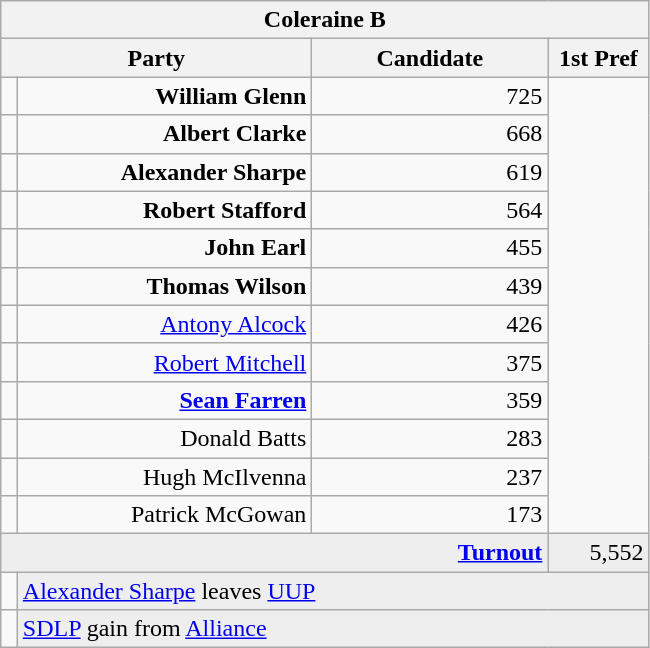<table class="wikitable">
<tr>
<th colspan="4" align="center">Coleraine B</th>
</tr>
<tr>
<th colspan="2" align="center" width=200>Party</th>
<th width=150>Candidate</th>
<th width=60>1st Pref</th>
</tr>
<tr>
<td></td>
<td align="right"><strong>William Glenn</strong></td>
<td align="right">725</td>
</tr>
<tr>
<td></td>
<td align="right"><strong>Albert Clarke</strong></td>
<td align="right">668</td>
</tr>
<tr>
<td></td>
<td align="right"><strong>Alexander Sharpe</strong></td>
<td align="right">619</td>
</tr>
<tr>
<td></td>
<td align="right"><strong>Robert Stafford</strong></td>
<td align="right">564</td>
</tr>
<tr>
<td></td>
<td align="right"><strong>John Earl</strong></td>
<td align="right">455</td>
</tr>
<tr>
<td></td>
<td align="right"><strong>Thomas Wilson</strong></td>
<td align="right">439</td>
</tr>
<tr>
<td></td>
<td align="right"><a href='#'>Antony Alcock</a></td>
<td align="right">426</td>
</tr>
<tr>
<td></td>
<td align="right"><a href='#'>Robert Mitchell</a></td>
<td align="right">375</td>
</tr>
<tr>
<td></td>
<td align="right"><strong><a href='#'>Sean Farren</a></strong></td>
<td align="right">359</td>
</tr>
<tr>
<td></td>
<td align="right">Donald Batts</td>
<td align="right">283</td>
</tr>
<tr>
<td></td>
<td align="right">Hugh McIlvenna</td>
<td align="right">237</td>
</tr>
<tr>
<td></td>
<td align="right">Patrick McGowan</td>
<td align="right">173</td>
</tr>
<tr bgcolor="EEEEEE">
<td colspan=3 align="right"><strong><a href='#'>Turnout</a></strong></td>
<td align="right">5,552</td>
</tr>
<tr>
<td bgcolor=></td>
<td colspan=3 bgcolor="EEEEEE"><a href='#'>Alexander Sharpe</a> leaves <a href='#'>UUP</a></td>
</tr>
<tr>
<td bgcolor=></td>
<td colspan=3 bgcolor="EEEEEE"><a href='#'>SDLP</a> gain from <a href='#'>Alliance</a></td>
</tr>
</table>
